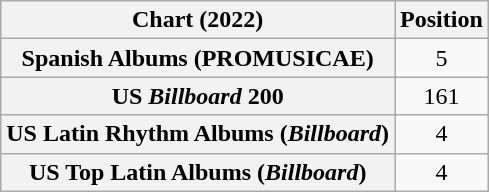<table class="wikitable sortable plainrowheaders" style="text-align:center">
<tr>
<th scope="col">Chart (2022)</th>
<th scope="col">Position</th>
</tr>
<tr>
<th scope="row">Spanish Albums (PROMUSICAE)</th>
<td>5</td>
</tr>
<tr>
<th scope="row">US <em>Billboard</em> 200</th>
<td>161</td>
</tr>
<tr>
<th scope="row">US Latin Rhythm Albums (<em>Billboard</em>)</th>
<td>4</td>
</tr>
<tr>
<th scope="row">US Top Latin Albums (<em>Billboard</em>)</th>
<td>4</td>
</tr>
</table>
